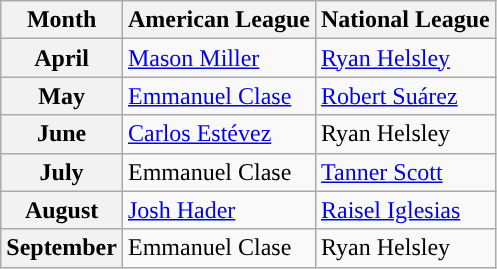<table class="wikitable">
<tr>
<th>Month</th>
<th>American League</th>
<th>National League</th>
</tr>
<tr>
<th>April</th>
<td><a href='#'>Mason Miller</a></td>
<td><a href='#'>Ryan Helsley</a></td>
</tr>
<tr>
<th>May</th>
<td><a href='#'>Emmanuel Clase</a></td>
<td><a href='#'>Robert Suárez</a></td>
</tr>
<tr>
<th>June</th>
<td><a href='#'>Carlos Estévez</a></td>
<td>Ryan Helsley</td>
</tr>
<tr>
<th>July</th>
<td>Emmanuel Clase</td>
<td><a href='#'>Tanner Scott</a></td>
</tr>
<tr>
<th>August</th>
<td><a href='#'>Josh Hader</a></td>
<td><a href='#'>Raisel Iglesias</a></td>
</tr>
<tr>
<th>September</th>
<td>Emmanuel Clase</td>
<td>Ryan Helsley</td>
</tr>
</table>
